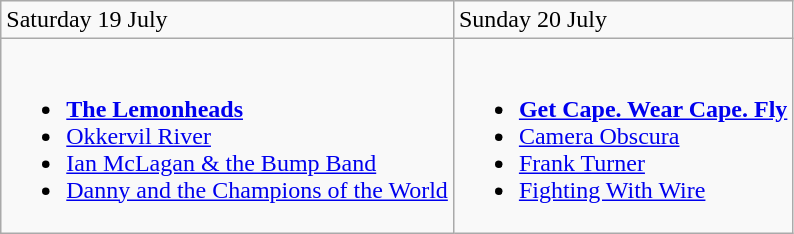<table class="wikitable">
<tr>
<td>Saturday 19 July</td>
<td>Sunday 20 July</td>
</tr>
<tr valign="top">
<td><br><ul><li><strong><a href='#'>The Lemonheads</a></strong></li><li><a href='#'>Okkervil River</a></li><li><a href='#'>Ian McLagan & the Bump Band</a></li><li><a href='#'>Danny and the Champions of the World</a></li></ul></td>
<td><br><ul><li><strong><a href='#'>Get Cape. Wear Cape. Fly</a></strong></li><li><a href='#'>Camera Obscura</a></li><li><a href='#'>Frank Turner</a></li><li><a href='#'>Fighting With Wire</a></li></ul></td>
</tr>
</table>
